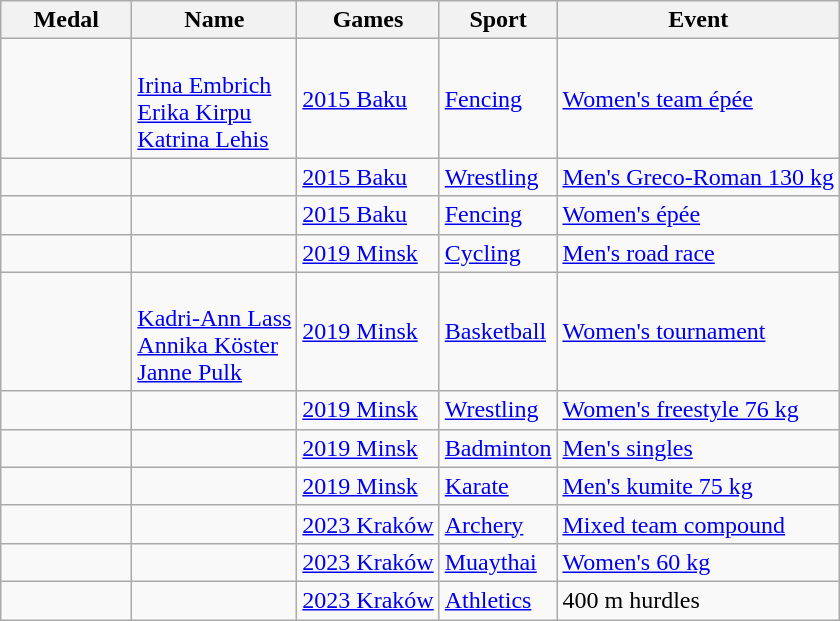<table class="wikitable sortable">
<tr>
<th style="width:5em;">Medal</th>
<th>Name</th>
<th>Games</th>
<th>Sport</th>
<th>Event</th>
</tr>
<tr>
<td></td>
<td> <br> <a href='#'>Irina Embrich</a> <br> <a href='#'>Erika Kirpu</a> <br> <a href='#'>Katrina Lehis</a></td>
<td> <a href='#'>2015 Baku</a></td>
<td><a href='#'>Fencing</a></td>
<td><a href='#'>Women's team épée</a></td>
</tr>
<tr>
<td></td>
<td></td>
<td> <a href='#'>2015 Baku</a></td>
<td><a href='#'>Wrestling</a></td>
<td><a href='#'>Men's Greco-Roman 130 kg</a></td>
</tr>
<tr>
<td></td>
<td></td>
<td> <a href='#'>2015 Baku</a></td>
<td><a href='#'>Fencing</a></td>
<td><a href='#'>Women's épée</a></td>
</tr>
<tr>
<td></td>
<td></td>
<td> <a href='#'>2019 Minsk</a></td>
<td><a href='#'>Cycling</a></td>
<td><a href='#'>Men's road race</a></td>
</tr>
<tr>
<td></td>
<td><br><a href='#'>Kadri-Ann Lass</a><br><a href='#'>Annika Köster</a><br><a href='#'>Janne Pulk</a></td>
<td> <a href='#'>2019 Minsk</a></td>
<td><a href='#'>Basketball</a></td>
<td><a href='#'>Women's tournament</a></td>
</tr>
<tr>
<td></td>
<td></td>
<td> <a href='#'>2019 Minsk</a></td>
<td><a href='#'>Wrestling</a></td>
<td><a href='#'>Women's freestyle 76 kg</a></td>
</tr>
<tr>
<td></td>
<td></td>
<td> <a href='#'>2019 Minsk</a></td>
<td><a href='#'>Badminton</a></td>
<td><a href='#'>Men's singles</a></td>
</tr>
<tr>
<td></td>
<td></td>
<td> <a href='#'>2019 Minsk</a></td>
<td><a href='#'>Karate</a></td>
<td><a href='#'>Men's kumite 75 kg</a></td>
</tr>
<tr>
<td></td>
<td><br></td>
<td> <a href='#'>2023 Kraków</a></td>
<td><a href='#'>Archery</a></td>
<td><a href='#'>Mixed team compound</a></td>
</tr>
<tr>
<td></td>
<td></td>
<td> <a href='#'>2023 Kraków</a></td>
<td><a href='#'>Muaythai</a></td>
<td><a href='#'>Women's 60 kg</a></td>
</tr>
<tr>
<td></td>
<td></td>
<td> <a href='#'>2023 Kraków</a></td>
<td><a href='#'>Athletics</a></td>
<td>400 m hurdles</td>
</tr>
</table>
